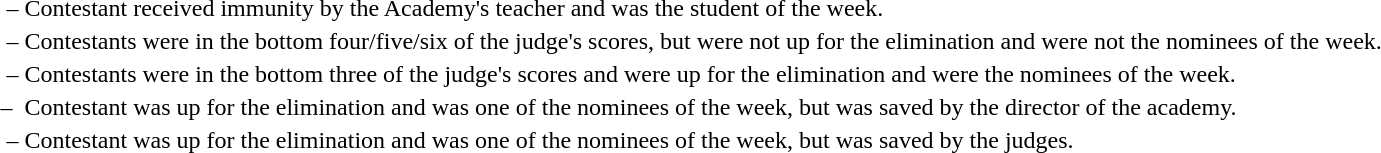<table>
<tr>
<td> –</td>
<td>Contestant received immunity by the Academy's teacher and was the student of the week.</td>
</tr>
<tr>
<td> –</td>
<td>Contestants were in the bottom four/five/six of the judge's scores, but were not up for the elimination and were not the nominees of the week.</td>
</tr>
<tr>
<td> –</td>
<td>Contestants were in the bottom three of the judge's scores and were up for the elimination and were the nominees of the week.</td>
</tr>
<tr>
<td> –</td>
<td>Contestant was up for the elimination and was one of the nominees of the week, but was saved by the director of the academy.</td>
</tr>
<tr>
<td> –</td>
<td>Contestant was up for the elimination and was one of the nominees of the week, but was saved by the judges.</td>
</tr>
</table>
